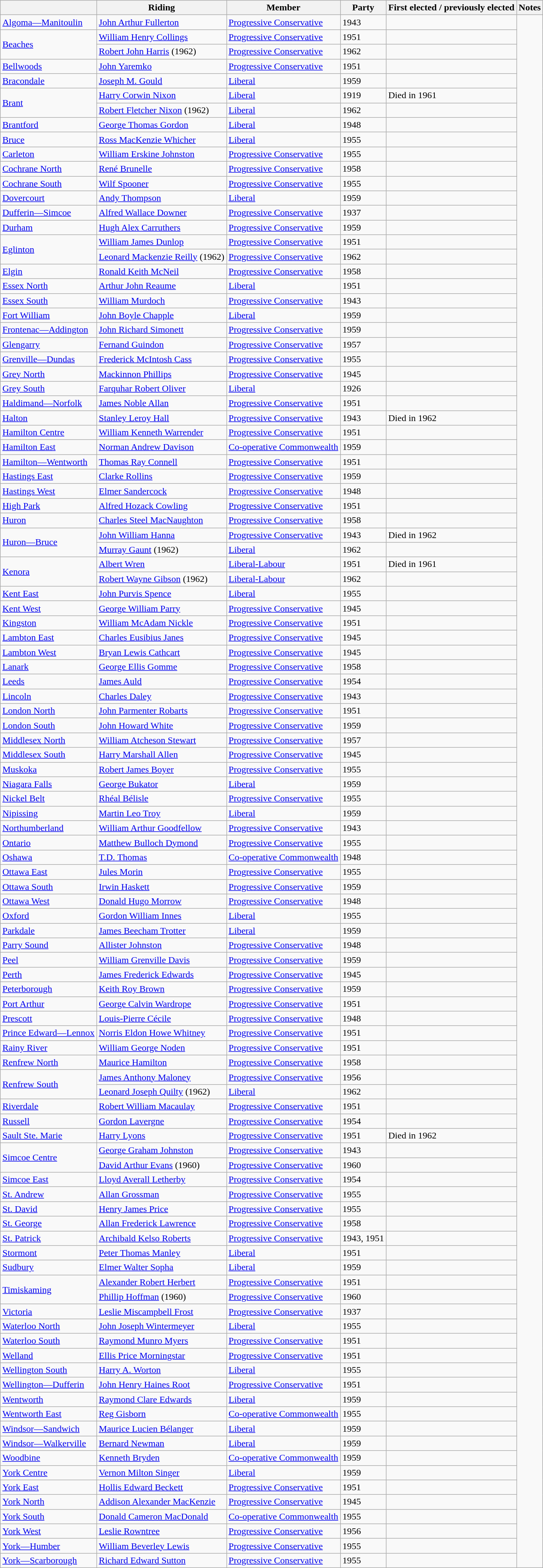<table class="wikitable sortable">
<tr>
<th></th>
<th>Riding</th>
<th>Member</th>
<th>Party</th>
<th>First elected / previously elected</th>
<th>Notes</th>
</tr>
<tr>
<td><a href='#'>Algoma—Manitoulin</a></td>
<td><a href='#'>John Arthur Fullerton</a></td>
<td><a href='#'>Progressive Conservative</a></td>
<td>1943</td>
<td></td>
</tr>
<tr>
<td rowspan="2"><a href='#'>Beaches</a></td>
<td><a href='#'>William Henry Collings</a></td>
<td><a href='#'>Progressive Conservative</a></td>
<td>1951</td>
<td></td>
</tr>
<tr>
<td><a href='#'>Robert John Harris</a> (1962)</td>
<td><a href='#'>Progressive Conservative</a></td>
<td>1962</td>
<td></td>
</tr>
<tr>
<td><a href='#'>Bellwoods</a></td>
<td><a href='#'>John Yaremko</a></td>
<td><a href='#'>Progressive Conservative</a></td>
<td>1951</td>
<td></td>
</tr>
<tr>
<td><a href='#'>Bracondale</a></td>
<td><a href='#'>Joseph M. Gould</a></td>
<td><a href='#'>Liberal</a></td>
<td>1959</td>
<td></td>
</tr>
<tr>
<td rowspan="2"><a href='#'>Brant</a></td>
<td><a href='#'>Harry Corwin Nixon</a></td>
<td><a href='#'>Liberal</a></td>
<td>1919</td>
<td>Died in 1961</td>
</tr>
<tr>
<td><a href='#'>Robert Fletcher Nixon</a> (1962)</td>
<td><a href='#'>Liberal</a></td>
<td>1962</td>
<td></td>
</tr>
<tr>
<td><a href='#'>Brantford</a></td>
<td><a href='#'>George Thomas Gordon</a></td>
<td><a href='#'>Liberal</a></td>
<td>1948</td>
<td></td>
</tr>
<tr>
<td><a href='#'>Bruce</a></td>
<td><a href='#'>Ross MacKenzie Whicher</a></td>
<td><a href='#'>Liberal</a></td>
<td>1955</td>
<td></td>
</tr>
<tr>
<td><a href='#'>Carleton</a></td>
<td><a href='#'>William Erskine Johnston</a></td>
<td><a href='#'>Progressive Conservative</a></td>
<td>1955</td>
<td></td>
</tr>
<tr>
<td><a href='#'>Cochrane North</a></td>
<td><a href='#'>René Brunelle</a></td>
<td><a href='#'>Progressive Conservative</a></td>
<td>1958</td>
<td></td>
</tr>
<tr>
<td><a href='#'>Cochrane South</a></td>
<td><a href='#'>Wilf Spooner</a></td>
<td><a href='#'>Progressive Conservative</a></td>
<td>1955</td>
<td></td>
</tr>
<tr>
<td><a href='#'>Dovercourt</a></td>
<td><a href='#'>Andy Thompson</a></td>
<td><a href='#'>Liberal</a></td>
<td>1959</td>
<td></td>
</tr>
<tr>
<td><a href='#'>Dufferin—Simcoe</a></td>
<td><a href='#'>Alfred Wallace Downer</a></td>
<td><a href='#'>Progressive Conservative</a></td>
<td>1937</td>
<td></td>
</tr>
<tr>
<td><a href='#'>Durham</a></td>
<td><a href='#'>Hugh Alex Carruthers</a></td>
<td><a href='#'>Progressive Conservative</a></td>
<td>1959</td>
<td></td>
</tr>
<tr>
<td rowspan="2"><a href='#'>Eglinton</a></td>
<td><a href='#'>William James Dunlop</a></td>
<td><a href='#'>Progressive Conservative</a></td>
<td>1951</td>
<td></td>
</tr>
<tr>
<td><a href='#'>Leonard Mackenzie Reilly</a> (1962)</td>
<td><a href='#'>Progressive Conservative</a></td>
<td>1962</td>
<td></td>
</tr>
<tr>
<td><a href='#'>Elgin</a></td>
<td><a href='#'>Ronald Keith McNeil</a></td>
<td><a href='#'>Progressive Conservative</a></td>
<td>1958</td>
<td></td>
</tr>
<tr>
<td><a href='#'>Essex North</a></td>
<td><a href='#'>Arthur John Reaume</a></td>
<td><a href='#'>Liberal</a></td>
<td>1951</td>
<td></td>
</tr>
<tr>
<td><a href='#'>Essex South</a></td>
<td><a href='#'>William Murdoch</a></td>
<td><a href='#'>Progressive Conservative</a></td>
<td>1943</td>
<td></td>
</tr>
<tr>
<td><a href='#'>Fort William</a></td>
<td><a href='#'>John Boyle Chapple</a></td>
<td><a href='#'>Liberal</a></td>
<td>1959</td>
<td></td>
</tr>
<tr>
<td><a href='#'>Frontenac—Addington</a></td>
<td><a href='#'>John Richard Simonett</a></td>
<td><a href='#'>Progressive Conservative</a></td>
<td>1959</td>
<td></td>
</tr>
<tr>
<td><a href='#'>Glengarry</a></td>
<td><a href='#'>Fernand Guindon</a></td>
<td><a href='#'>Progressive Conservative</a></td>
<td>1957</td>
<td></td>
</tr>
<tr>
<td><a href='#'>Grenville—Dundas</a></td>
<td><a href='#'>Frederick McIntosh Cass</a></td>
<td><a href='#'>Progressive Conservative</a></td>
<td>1955</td>
<td></td>
</tr>
<tr>
<td><a href='#'>Grey North</a></td>
<td><a href='#'>Mackinnon Phillips</a></td>
<td><a href='#'>Progressive Conservative</a></td>
<td>1945</td>
<td></td>
</tr>
<tr>
<td><a href='#'>Grey South</a></td>
<td><a href='#'>Farquhar Robert Oliver</a></td>
<td><a href='#'>Liberal</a></td>
<td>1926</td>
<td></td>
</tr>
<tr>
<td><a href='#'>Haldimand—Norfolk</a></td>
<td><a href='#'>James Noble Allan</a></td>
<td><a href='#'>Progressive Conservative</a></td>
<td>1951</td>
<td></td>
</tr>
<tr>
<td><a href='#'>Halton</a></td>
<td><a href='#'>Stanley Leroy Hall</a></td>
<td><a href='#'>Progressive Conservative</a></td>
<td>1943</td>
<td>Died in 1962</td>
</tr>
<tr>
<td><a href='#'>Hamilton Centre</a></td>
<td><a href='#'>William Kenneth Warrender</a></td>
<td><a href='#'>Progressive Conservative</a></td>
<td>1951</td>
<td></td>
</tr>
<tr>
<td><a href='#'>Hamilton East</a></td>
<td><a href='#'>Norman Andrew Davison</a></td>
<td><a href='#'>Co-operative Commonwealth</a></td>
<td>1959</td>
<td></td>
</tr>
<tr>
<td><a href='#'>Hamilton—Wentworth</a></td>
<td><a href='#'>Thomas Ray Connell</a></td>
<td><a href='#'>Progressive Conservative</a></td>
<td>1951</td>
<td></td>
</tr>
<tr>
<td><a href='#'>Hastings East</a></td>
<td><a href='#'>Clarke Rollins</a></td>
<td><a href='#'>Progressive Conservative</a></td>
<td>1959</td>
<td></td>
</tr>
<tr>
<td><a href='#'>Hastings West</a></td>
<td><a href='#'>Elmer Sandercock</a></td>
<td><a href='#'>Progressive Conservative</a></td>
<td>1948</td>
<td></td>
</tr>
<tr>
<td><a href='#'>High Park</a></td>
<td><a href='#'>Alfred Hozack Cowling</a></td>
<td><a href='#'>Progressive Conservative</a></td>
<td>1951</td>
<td></td>
</tr>
<tr>
<td><a href='#'>Huron</a></td>
<td><a href='#'>Charles Steel MacNaughton</a></td>
<td><a href='#'>Progressive Conservative</a></td>
<td>1958</td>
<td></td>
</tr>
<tr>
<td rowspan="2"><a href='#'>Huron—Bruce</a></td>
<td><a href='#'>John William Hanna</a></td>
<td><a href='#'>Progressive Conservative</a></td>
<td>1943</td>
<td>Died in 1962</td>
</tr>
<tr>
<td><a href='#'>Murray Gaunt</a> (1962)</td>
<td><a href='#'>Liberal</a></td>
<td>1962</td>
<td></td>
</tr>
<tr>
<td rowspan="2"><a href='#'>Kenora</a></td>
<td><a href='#'>Albert Wren</a></td>
<td><a href='#'>Liberal-Labour</a></td>
<td>1951</td>
<td>Died in 1961</td>
</tr>
<tr>
<td><a href='#'>Robert Wayne Gibson</a> (1962)</td>
<td><a href='#'>Liberal-Labour</a></td>
<td>1962</td>
<td></td>
</tr>
<tr>
<td><a href='#'>Kent East</a></td>
<td><a href='#'>John Purvis Spence</a></td>
<td><a href='#'>Liberal</a></td>
<td>1955</td>
<td></td>
</tr>
<tr>
<td><a href='#'>Kent West</a></td>
<td><a href='#'>George William Parry</a></td>
<td><a href='#'>Progressive Conservative</a></td>
<td>1945</td>
<td></td>
</tr>
<tr>
<td><a href='#'>Kingston</a></td>
<td><a href='#'>William McAdam Nickle</a></td>
<td><a href='#'>Progressive Conservative</a></td>
<td>1951</td>
<td></td>
</tr>
<tr>
<td><a href='#'>Lambton East</a></td>
<td><a href='#'>Charles Eusibius Janes</a></td>
<td><a href='#'>Progressive Conservative</a></td>
<td>1945</td>
<td></td>
</tr>
<tr>
<td><a href='#'>Lambton West</a></td>
<td><a href='#'>Bryan Lewis Cathcart</a></td>
<td><a href='#'>Progressive Conservative</a></td>
<td>1945</td>
<td></td>
</tr>
<tr>
<td><a href='#'>Lanark</a></td>
<td><a href='#'>George Ellis Gomme</a></td>
<td><a href='#'>Progressive Conservative</a></td>
<td>1958</td>
<td></td>
</tr>
<tr>
<td><a href='#'>Leeds</a></td>
<td><a href='#'>James Auld</a></td>
<td><a href='#'>Progressive Conservative</a></td>
<td>1954</td>
<td></td>
</tr>
<tr>
<td><a href='#'>Lincoln</a></td>
<td><a href='#'>Charles Daley</a></td>
<td><a href='#'>Progressive Conservative</a></td>
<td>1943</td>
<td></td>
</tr>
<tr>
<td><a href='#'>London North</a></td>
<td><a href='#'>John Parmenter Robarts</a></td>
<td><a href='#'>Progressive Conservative</a></td>
<td>1951</td>
<td></td>
</tr>
<tr>
<td><a href='#'>London South</a></td>
<td><a href='#'>John Howard White</a></td>
<td><a href='#'>Progressive Conservative</a></td>
<td>1959</td>
<td></td>
</tr>
<tr>
<td><a href='#'>Middlesex North</a></td>
<td><a href='#'>William Atcheson Stewart</a></td>
<td><a href='#'>Progressive Conservative</a></td>
<td>1957</td>
<td></td>
</tr>
<tr>
<td><a href='#'>Middlesex South</a></td>
<td><a href='#'>Harry Marshall Allen</a></td>
<td><a href='#'>Progressive Conservative</a></td>
<td>1945</td>
<td></td>
</tr>
<tr>
<td><a href='#'>Muskoka</a></td>
<td><a href='#'>Robert James Boyer</a></td>
<td><a href='#'>Progressive Conservative</a></td>
<td>1955</td>
<td></td>
</tr>
<tr>
<td><a href='#'>Niagara Falls</a></td>
<td><a href='#'>George Bukator</a></td>
<td><a href='#'>Liberal</a></td>
<td>1959</td>
<td></td>
</tr>
<tr>
<td><a href='#'>Nickel Belt</a></td>
<td><a href='#'>Rhéal Bélisle</a></td>
<td><a href='#'>Progressive Conservative</a></td>
<td>1955</td>
<td></td>
</tr>
<tr>
<td><a href='#'>Nipissing</a></td>
<td><a href='#'>Martin Leo Troy</a></td>
<td><a href='#'>Liberal</a></td>
<td>1959</td>
<td></td>
</tr>
<tr>
<td><a href='#'>Northumberland</a></td>
<td><a href='#'>William Arthur Goodfellow</a></td>
<td><a href='#'>Progressive Conservative</a></td>
<td>1943</td>
<td></td>
</tr>
<tr>
<td><a href='#'>Ontario</a></td>
<td><a href='#'>Matthew Bulloch Dymond</a></td>
<td><a href='#'>Progressive Conservative</a></td>
<td>1955</td>
<td></td>
</tr>
<tr>
<td><a href='#'>Oshawa</a></td>
<td><a href='#'>T.D. Thomas</a></td>
<td><a href='#'>Co-operative Commonwealth</a></td>
<td>1948</td>
<td></td>
</tr>
<tr>
<td><a href='#'>Ottawa East</a></td>
<td><a href='#'>Jules Morin</a></td>
<td><a href='#'>Progressive Conservative</a></td>
<td>1955</td>
<td></td>
</tr>
<tr>
<td><a href='#'>Ottawa South</a></td>
<td><a href='#'>Irwin Haskett</a></td>
<td><a href='#'>Progressive Conservative</a></td>
<td>1959</td>
<td></td>
</tr>
<tr>
<td><a href='#'>Ottawa West</a></td>
<td><a href='#'>Donald Hugo Morrow</a></td>
<td><a href='#'>Progressive Conservative</a></td>
<td>1948</td>
<td></td>
</tr>
<tr>
<td><a href='#'>Oxford</a></td>
<td><a href='#'>Gordon William Innes</a></td>
<td><a href='#'>Liberal</a></td>
<td>1955</td>
<td></td>
</tr>
<tr>
<td><a href='#'>Parkdale</a></td>
<td><a href='#'>James Beecham Trotter</a></td>
<td><a href='#'>Liberal</a></td>
<td>1959</td>
<td></td>
</tr>
<tr>
<td><a href='#'>Parry Sound</a></td>
<td><a href='#'>Allister Johnston</a></td>
<td><a href='#'>Progressive Conservative</a></td>
<td>1948</td>
<td></td>
</tr>
<tr>
<td><a href='#'>Peel</a></td>
<td><a href='#'>William Grenville Davis</a></td>
<td><a href='#'>Progressive Conservative</a></td>
<td>1959</td>
<td></td>
</tr>
<tr>
<td><a href='#'>Perth</a></td>
<td><a href='#'>James Frederick Edwards</a></td>
<td><a href='#'>Progressive Conservative</a></td>
<td>1945</td>
<td></td>
</tr>
<tr>
<td><a href='#'>Peterborough</a></td>
<td><a href='#'>Keith Roy Brown</a></td>
<td><a href='#'>Progressive Conservative</a></td>
<td>1959</td>
<td></td>
</tr>
<tr>
<td><a href='#'>Port Arthur</a></td>
<td><a href='#'>George Calvin Wardrope</a></td>
<td><a href='#'>Progressive Conservative</a></td>
<td>1951</td>
<td></td>
</tr>
<tr>
<td><a href='#'>Prescott</a></td>
<td><a href='#'>Louis-Pierre Cécile</a></td>
<td><a href='#'>Progressive Conservative</a></td>
<td>1948</td>
<td></td>
</tr>
<tr>
<td><a href='#'>Prince Edward—Lennox</a></td>
<td><a href='#'>Norris Eldon Howe Whitney</a></td>
<td><a href='#'>Progressive Conservative</a></td>
<td>1951</td>
<td></td>
</tr>
<tr>
<td><a href='#'>Rainy River</a></td>
<td><a href='#'>William George Noden</a></td>
<td><a href='#'>Progressive Conservative</a></td>
<td>1951</td>
<td></td>
</tr>
<tr>
<td><a href='#'>Renfrew North</a></td>
<td><a href='#'>Maurice Hamilton</a></td>
<td><a href='#'>Progressive Conservative</a></td>
<td>1958</td>
<td></td>
</tr>
<tr>
<td rowspan="2"><a href='#'>Renfrew South</a></td>
<td><a href='#'>James Anthony Maloney</a></td>
<td><a href='#'>Progressive Conservative</a></td>
<td>1956</td>
<td></td>
</tr>
<tr>
<td><a href='#'>Leonard Joseph Quilty</a> (1962)</td>
<td><a href='#'>Liberal</a></td>
<td>1962</td>
<td></td>
</tr>
<tr>
<td><a href='#'>Riverdale</a></td>
<td><a href='#'>Robert William Macaulay</a></td>
<td><a href='#'>Progressive Conservative</a></td>
<td>1951</td>
<td></td>
</tr>
<tr>
<td><a href='#'>Russell</a></td>
<td><a href='#'>Gordon Lavergne</a></td>
<td><a href='#'>Progressive Conservative</a></td>
<td>1954</td>
<td></td>
</tr>
<tr>
<td><a href='#'>Sault Ste. Marie</a></td>
<td><a href='#'>Harry Lyons</a></td>
<td><a href='#'>Progressive Conservative</a></td>
<td>1951</td>
<td>Died in 1962</td>
</tr>
<tr>
<td rowspan="2"><a href='#'>Simcoe Centre</a></td>
<td><a href='#'>George Graham Johnston</a></td>
<td><a href='#'>Progressive Conservative</a></td>
<td>1943</td>
<td></td>
</tr>
<tr>
<td><a href='#'>David Arthur Evans</a> (1960)</td>
<td><a href='#'>Progressive Conservative</a></td>
<td>1960</td>
<td></td>
</tr>
<tr>
<td><a href='#'>Simcoe East</a></td>
<td><a href='#'>Lloyd Averall Letherby</a></td>
<td><a href='#'>Progressive Conservative</a></td>
<td>1954</td>
<td></td>
</tr>
<tr>
<td><a href='#'>St. Andrew</a></td>
<td><a href='#'>Allan Grossman</a></td>
<td><a href='#'>Progressive Conservative</a></td>
<td>1955</td>
<td></td>
</tr>
<tr>
<td><a href='#'>St. David</a></td>
<td><a href='#'>Henry James Price</a></td>
<td><a href='#'>Progressive Conservative</a></td>
<td>1955</td>
<td></td>
</tr>
<tr>
<td><a href='#'>St. George</a></td>
<td><a href='#'>Allan Frederick Lawrence</a></td>
<td><a href='#'>Progressive Conservative</a></td>
<td>1958</td>
<td></td>
</tr>
<tr>
<td><a href='#'>St. Patrick</a></td>
<td><a href='#'>Archibald Kelso Roberts</a></td>
<td><a href='#'>Progressive Conservative</a></td>
<td>1943, 1951</td>
<td></td>
</tr>
<tr>
<td><a href='#'>Stormont</a></td>
<td><a href='#'>Peter Thomas Manley</a></td>
<td><a href='#'>Liberal</a></td>
<td>1951</td>
<td></td>
</tr>
<tr>
<td><a href='#'>Sudbury</a></td>
<td><a href='#'>Elmer Walter Sopha</a></td>
<td><a href='#'>Liberal</a></td>
<td>1959</td>
<td></td>
</tr>
<tr>
<td rowspan="2"><a href='#'>Timiskaming</a></td>
<td><a href='#'>Alexander Robert Herbert</a></td>
<td><a href='#'>Progressive Conservative</a></td>
<td>1951</td>
<td></td>
</tr>
<tr>
<td><a href='#'>Phillip Hoffman</a> (1960)</td>
<td><a href='#'>Progressive Conservative</a></td>
<td>1960</td>
<td></td>
</tr>
<tr>
<td><a href='#'>Victoria</a></td>
<td><a href='#'>Leslie Miscampbell Frost</a></td>
<td><a href='#'>Progressive Conservative</a></td>
<td>1937</td>
<td></td>
</tr>
<tr>
<td><a href='#'>Waterloo North</a></td>
<td><a href='#'>John Joseph Wintermeyer</a></td>
<td><a href='#'>Liberal</a></td>
<td>1955</td>
<td></td>
</tr>
<tr>
<td><a href='#'>Waterloo South</a></td>
<td><a href='#'>Raymond Munro Myers</a></td>
<td><a href='#'>Progressive Conservative</a></td>
<td>1951</td>
<td></td>
</tr>
<tr>
<td><a href='#'>Welland</a></td>
<td><a href='#'>Ellis Price Morningstar</a></td>
<td><a href='#'>Progressive Conservative</a></td>
<td>1951</td>
<td></td>
</tr>
<tr>
<td><a href='#'>Wellington South</a></td>
<td><a href='#'>Harry A. Worton</a></td>
<td><a href='#'>Liberal</a></td>
<td>1955</td>
<td></td>
</tr>
<tr>
<td><a href='#'>Wellington—Dufferin</a></td>
<td><a href='#'>John Henry Haines Root</a></td>
<td><a href='#'>Progressive Conservative</a></td>
<td>1951</td>
<td></td>
</tr>
<tr>
<td><a href='#'>Wentworth</a></td>
<td><a href='#'>Raymond Clare Edwards</a></td>
<td><a href='#'>Liberal</a></td>
<td>1959</td>
<td></td>
</tr>
<tr>
<td><a href='#'>Wentworth East</a></td>
<td><a href='#'>Reg Gisborn</a></td>
<td><a href='#'>Co-operative Commonwealth</a></td>
<td>1955</td>
<td></td>
</tr>
<tr>
<td><a href='#'>Windsor—Sandwich</a></td>
<td><a href='#'>Maurice Lucien Bélanger</a></td>
<td><a href='#'>Liberal</a></td>
<td>1959</td>
<td></td>
</tr>
<tr>
<td><a href='#'>Windsor—Walkerville</a></td>
<td><a href='#'>Bernard Newman</a></td>
<td><a href='#'>Liberal</a></td>
<td>1959</td>
<td></td>
</tr>
<tr>
<td><a href='#'>Woodbine</a></td>
<td><a href='#'>Kenneth Bryden</a></td>
<td><a href='#'>Co-operative Commonwealth</a></td>
<td>1959</td>
<td></td>
</tr>
<tr>
<td><a href='#'>York Centre</a></td>
<td><a href='#'>Vernon Milton Singer</a></td>
<td><a href='#'>Liberal</a></td>
<td>1959</td>
<td></td>
</tr>
<tr>
<td><a href='#'>York East</a></td>
<td><a href='#'>Hollis Edward Beckett</a></td>
<td><a href='#'>Progressive Conservative</a></td>
<td>1951</td>
<td></td>
</tr>
<tr>
<td><a href='#'>York North</a></td>
<td><a href='#'>Addison Alexander MacKenzie</a></td>
<td><a href='#'>Progressive Conservative</a></td>
<td>1945</td>
<td></td>
</tr>
<tr>
<td><a href='#'>York South</a></td>
<td><a href='#'>Donald Cameron MacDonald</a></td>
<td><a href='#'>Co-operative Commonwealth</a></td>
<td>1955</td>
<td></td>
</tr>
<tr>
<td><a href='#'>York West</a></td>
<td><a href='#'>Leslie Rowntree</a></td>
<td><a href='#'>Progressive Conservative</a></td>
<td>1956</td>
<td></td>
</tr>
<tr>
<td><a href='#'>York—Humber</a></td>
<td><a href='#'>William Beverley Lewis</a></td>
<td><a href='#'>Progressive Conservative</a></td>
<td>1955</td>
<td></td>
</tr>
<tr>
<td><a href='#'>York—Scarborough</a></td>
<td><a href='#'>Richard Edward Sutton</a></td>
<td><a href='#'>Progressive Conservative</a></td>
<td>1955</td>
<td></td>
</tr>
</table>
